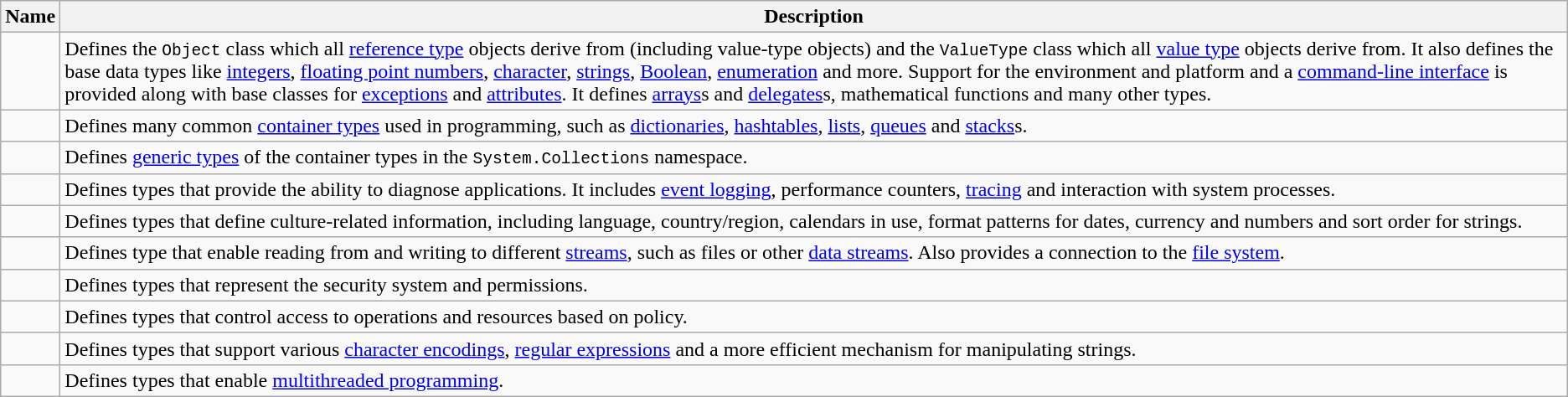<table class="wikitable">
<tr>
<th>Name</th>
<th>Description</th>
</tr>
<tr>
<td></td>
<td>Defines the <code>Object</code> class which all <a href='#'>reference type</a> objects derive from (including value-type objects) and the <code>ValueType</code> class which all <a href='#'>value type</a> objects derive from. It also defines the base data types like <a href='#'>integers</a>, <a href='#'>floating point numbers</a>, <a href='#'>character</a>, <a href='#'>strings</a>, <a href='#'>Boolean</a>, <a href='#'>enumeration</a> and more. Support for the environment and platform and a <a href='#'>command-line interface</a> is provided along with base classes for <a href='#'>exceptions</a> and <a href='#'>attributes</a>. It defines <a href='#'>arrays</a>s and <a href='#'>delegates</a>s, mathematical functions and many other types.</td>
</tr>
<tr>
<td></td>
<td>Defines many common <a href='#'>container types</a> used in programming, such as <a href='#'>dictionaries</a>, <a href='#'>hashtables</a>, <a href='#'>lists</a>, <a href='#'>queues</a> and <a href='#'>stacks</a>s.</td>
</tr>
<tr>
<td></td>
<td>Defines <a href='#'>generic types</a> of the container types in the <code>System.Collections</code> namespace.</td>
</tr>
<tr>
<td></td>
<td>Defines types that provide the ability to diagnose applications. It includes <a href='#'>event logging</a>, performance counters, <a href='#'>tracing</a> and interaction with system processes.</td>
</tr>
<tr>
<td></td>
<td>Defines types that define culture-related information, including language, country/region, calendars in use, format patterns for dates, currency and numbers and sort order for strings.</td>
</tr>
<tr>
<td></td>
<td>Defines type that enable reading from and writing to different <a href='#'>streams</a>, such as files or other <a href='#'>data streams</a>. Also provides a connection to the <a href='#'>file system</a>.</td>
</tr>
<tr>
<td></td>
<td>Defines types that represent the security system and permissions.</td>
</tr>
<tr>
<td></td>
<td>Defines types that control access to operations and resources based on policy.</td>
</tr>
<tr>
<td></td>
<td>Defines types that support various <a href='#'>character encodings</a>, <a href='#'>regular expressions</a> and a more efficient mechanism for manipulating strings.</td>
</tr>
<tr>
<td></td>
<td>Defines types that enable <a href='#'>multithreaded programming</a>.</td>
</tr>
</table>
